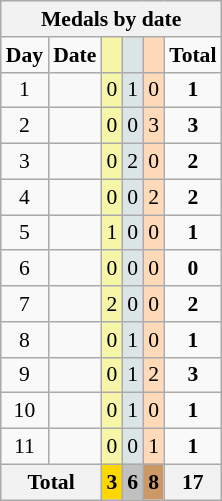<table class="wikitable" style="font-size:90%; text-align:center">
<tr style="background:#efefef;">
<th colspan=6>Medals by date</th>
</tr>
<tr>
<td><strong>Day</strong></td>
<td><strong>Date</strong></td>
<td style="background:#F7F6A8;"></td>
<td style="background:#DCE5E5;"></td>
<td style="background:#FFDAB9;"></td>
<td><strong>Total</strong></td>
</tr>
<tr>
<td>1</td>
<td></td>
<td style="background:#F7F6A8;">0</td>
<td style="background:#DCE5E5;">1</td>
<td style="background:#FFDAB9;">0</td>
<td><strong>1</strong></td>
</tr>
<tr>
<td>2</td>
<td></td>
<td style="background:#F7F6A8;">0</td>
<td style="background:#DCE5E5;">0</td>
<td style="background:#FFDAB9;">3</td>
<td><strong>3</strong></td>
</tr>
<tr>
<td>3</td>
<td></td>
<td style="background:#F7F6A8;">0</td>
<td style="background:#DCE5E5;">2</td>
<td style="background:#FFDAB9;">0</td>
<td><strong>2</strong></td>
</tr>
<tr>
<td>4</td>
<td></td>
<td style="background:#F7F6A8;">0</td>
<td style="background:#DCE5E5;">0</td>
<td style="background:#FFDAB9;">2</td>
<td><strong>2</strong></td>
</tr>
<tr>
<td>5</td>
<td></td>
<td style="background:#F7F6A8;">1</td>
<td style="background:#DCE5E5;">0</td>
<td style="background:#FFDAB9;">0</td>
<td><strong>1</strong></td>
</tr>
<tr>
<td>6</td>
<td></td>
<td style="background:#F7F6A8;">0</td>
<td style="background:#DCE5E5;">0</td>
<td style="background:#FFDAB9;">0</td>
<td><strong>0</strong></td>
</tr>
<tr>
<td>7</td>
<td></td>
<td style="background:#F7F6A8;">2</td>
<td style="background:#DCE5E5;">0</td>
<td style="background:#FFDAB9;">0</td>
<td><strong>2</strong></td>
</tr>
<tr>
<td>8</td>
<td></td>
<td style="background:#F7F6A8;">0</td>
<td style="background:#DCE5E5;">1</td>
<td style="background:#FFDAB9;">0</td>
<td><strong>1</strong></td>
</tr>
<tr>
<td>9</td>
<td></td>
<td style="background:#F7F6A8;">0</td>
<td style="background:#DCE5E5;">1</td>
<td style="background:#FFDAB9;">2</td>
<td><strong>3</strong></td>
</tr>
<tr>
<td>10</td>
<td></td>
<td style="background:#F7F6A8;">0</td>
<td style="background:#DCE5E5;">1</td>
<td style="background:#FFDAB9;">0</td>
<td><strong>1</strong></td>
</tr>
<tr>
<td>11</td>
<td></td>
<td style="background:#F7F6A8;">0</td>
<td style="background:#DCE5E5;">0</td>
<td style="background:#FFDAB9;">1</td>
<td><strong>1</strong></td>
</tr>
<tr align=center>
<th colspan=2>Total</th>
<th style="background:gold;">3</th>
<th style="background:silver;">6</th>
<th style="background:#c96;">8</th>
<th>17</th>
</tr>
</table>
